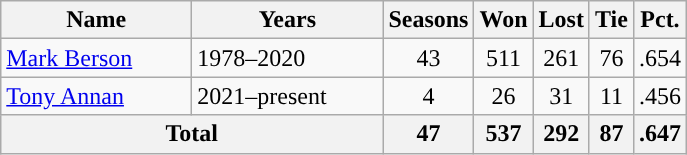<table class="wikitable sortable"; style= "text-align:center">
<tr>
<th width=120px>Name</th>
<th width=120px>Years</th>
<th width=px>Seasons</th>
<th width=px>Won</th>
<th width=px>Lost</th>
<th width=px>Tie</th>
<th width=px>Pct.</th>
</tr>
<tr>
<td align=left><a href='#'>Mark Berson</a></td>
<td align=left>1978–2020</td>
<td>43</td>
<td>511</td>
<td>261</td>
<td>76</td>
<td>.654</td>
</tr>
<tr>
<td align=left><a href='#'>Tony Annan</a></td>
<td align=left>2021–present</td>
<td>4</td>
<td>26</td>
<td>31</td>
<td>11</td>
<td>.456</td>
</tr>
<tr class="sortbottom">
<th colspan="2">Total</th>
<th>47</th>
<th>537</th>
<th>292</th>
<th>87</th>
<th>.647</th>
</tr>
</table>
